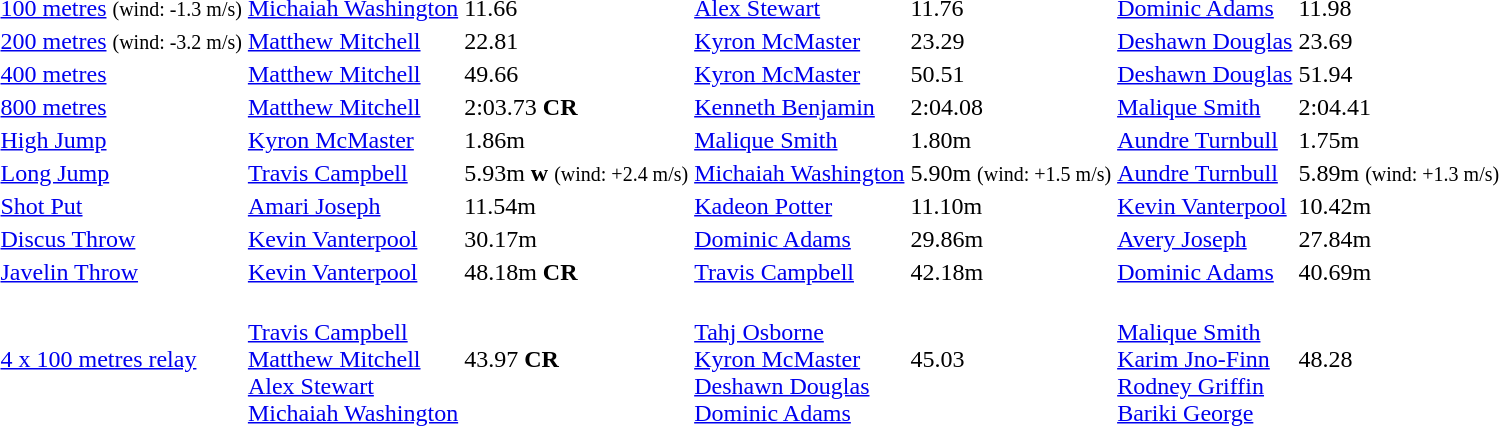<table>
<tr>
<td><a href='#'>100 metres</a> <small>(wind: -1.3 m/s)</small></td>
<td align=left><a href='#'>Michaiah Washington</a> <br> </td>
<td>11.66</td>
<td align=left><a href='#'>Alex Stewart</a> <br> </td>
<td>11.76</td>
<td align=left><a href='#'>Dominic Adams</a> <br> </td>
<td>11.98</td>
</tr>
<tr>
<td><a href='#'>200 metres</a> <small>(wind: -3.2 m/s)</small></td>
<td align=left><a href='#'>Matthew Mitchell</a> <br> </td>
<td>22.81</td>
<td align=left><a href='#'>Kyron McMaster</a> <br> </td>
<td>23.29</td>
<td align=left><a href='#'>Deshawn Douglas</a> <br> </td>
<td>23.69</td>
</tr>
<tr>
<td><a href='#'>400 metres</a></td>
<td align=left><a href='#'>Matthew Mitchell</a> <br> </td>
<td>49.66</td>
<td align=left><a href='#'>Kyron McMaster</a> <br> </td>
<td>50.51</td>
<td align=left><a href='#'>Deshawn Douglas</a> <br> </td>
<td>51.94</td>
</tr>
<tr>
<td><a href='#'>800 metres</a></td>
<td align=left><a href='#'>Matthew Mitchell</a> <br> </td>
<td>2:03.73 <strong>CR</strong></td>
<td align=left><a href='#'>Kenneth Benjamin</a> <br> </td>
<td>2:04.08</td>
<td align=left><a href='#'>Malique Smith</a> <br> </td>
<td>2:04.41</td>
</tr>
<tr>
<td><a href='#'>High Jump</a></td>
<td align=left><a href='#'>Kyron McMaster</a> <br> </td>
<td>1.86m</td>
<td align=left><a href='#'>Malique Smith</a> <br> </td>
<td>1.80m</td>
<td align=left><a href='#'>Aundre Turnbull</a> <br> </td>
<td>1.75m</td>
</tr>
<tr>
<td><a href='#'>Long Jump</a></td>
<td align=left><a href='#'>Travis Campbell</a> <br> </td>
<td>5.93m <strong>w</strong> <small>(wind: +2.4 m/s)</small></td>
<td align=left><a href='#'>Michaiah Washington</a> <br> </td>
<td>5.90m <small>(wind: +1.5 m/s)</small></td>
<td align=left><a href='#'>Aundre Turnbull</a> <br> </td>
<td>5.89m <small>(wind: +1.3 m/s)</small></td>
</tr>
<tr>
<td><a href='#'>Shot Put</a></td>
<td align=left><a href='#'>Amari Joseph</a> <br> </td>
<td>11.54m</td>
<td align=left><a href='#'>Kadeon Potter</a> <br> </td>
<td>11.10m</td>
<td align=left><a href='#'>Kevin Vanterpool</a> <br> </td>
<td>10.42m</td>
</tr>
<tr>
<td><a href='#'>Discus Throw</a></td>
<td align=left><a href='#'>Kevin Vanterpool</a> <br> </td>
<td>30.17m</td>
<td align=left><a href='#'>Dominic Adams</a> <br> </td>
<td>29.86m</td>
<td align=left><a href='#'>Avery Joseph</a> <br> </td>
<td>27.84m</td>
</tr>
<tr>
<td><a href='#'>Javelin Throw</a></td>
<td align=left><a href='#'>Kevin Vanterpool</a> <br> </td>
<td>48.18m <strong>CR</strong></td>
<td align=left><a href='#'>Travis Campbell</a> <br> </td>
<td>42.18m</td>
<td align=left><a href='#'>Dominic Adams</a> <br> </td>
<td>40.69m</td>
</tr>
<tr>
<td><a href='#'>4 x 100 metres relay</a></td>
<td><br><a href='#'>Travis Campbell</a><br><a href='#'>Matthew Mitchell</a><br><a href='#'>Alex Stewart</a><br><a href='#'>Michaiah Washington</a></td>
<td>43.97 <strong>CR</strong></td>
<td><br><a href='#'>Tahj Osborne</a><br><a href='#'>Kyron McMaster</a><br><a href='#'>Deshawn Douglas</a><br><a href='#'>Dominic Adams</a></td>
<td>45.03</td>
<td><br><a href='#'>Malique Smith</a><br><a href='#'>Karim Jno-Finn</a><br><a href='#'>Rodney Griffin</a><br><a href='#'>Bariki George</a></td>
<td>48.28</td>
</tr>
</table>
